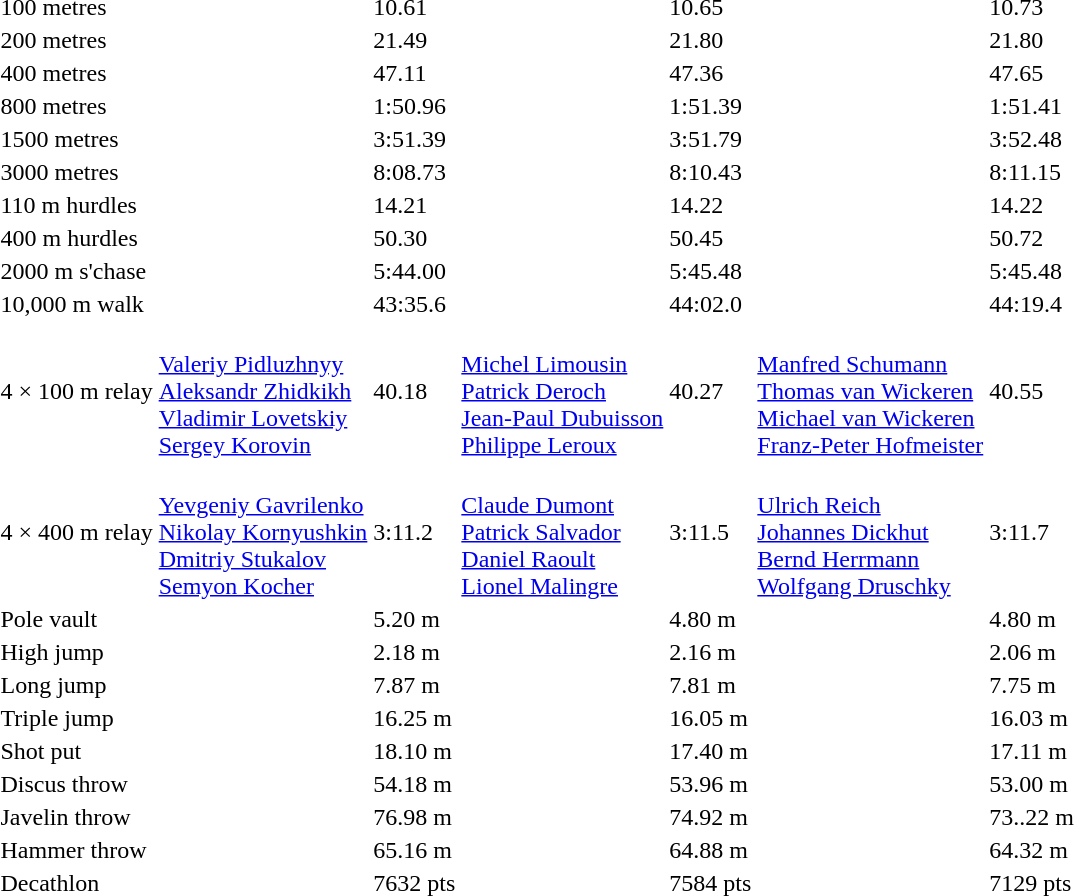<table>
<tr>
<td>100 metres</td>
<td></td>
<td>10.61</td>
<td></td>
<td>10.65</td>
<td></td>
<td>10.73</td>
</tr>
<tr>
<td>200 metres</td>
<td></td>
<td>21.49</td>
<td></td>
<td>21.80</td>
<td></td>
<td>21.80</td>
</tr>
<tr>
<td>400 metres</td>
<td></td>
<td>47.11</td>
<td></td>
<td>47.36</td>
<td></td>
<td>47.65</td>
</tr>
<tr>
<td>800 metres</td>
<td></td>
<td>1:50.96</td>
<td></td>
<td>1:51.39</td>
<td></td>
<td>1:51.41</td>
</tr>
<tr>
<td>1500 metres</td>
<td></td>
<td>3:51.39</td>
<td></td>
<td>3:51.79</td>
<td></td>
<td>3:52.48</td>
</tr>
<tr>
<td>3000 metres</td>
<td></td>
<td>8:08.73</td>
<td></td>
<td>8:10.43</td>
<td></td>
<td>8:11.15</td>
</tr>
<tr>
<td>110 m hurdles</td>
<td></td>
<td>14.21</td>
<td></td>
<td>14.22</td>
<td></td>
<td>14.22</td>
</tr>
<tr>
<td>400 m hurdles</td>
<td></td>
<td>50.30</td>
<td></td>
<td>50.45</td>
<td></td>
<td>50.72</td>
</tr>
<tr>
<td>2000 m s'chase</td>
<td></td>
<td>5:44.00</td>
<td></td>
<td>5:45.48</td>
<td></td>
<td>5:45.48</td>
</tr>
<tr>
<td>10,000 m walk</td>
<td></td>
<td>43:35.6</td>
<td></td>
<td>44:02.0</td>
<td></td>
<td>44:19.4</td>
</tr>
<tr>
<td>4 × 100 m relay</td>
<td><br><a href='#'>Valeriy Pidluzhnyy</a><br><a href='#'>Aleksandr Zhidkikh</a><br><a href='#'>Vladimir Lovetskiy</a><br><a href='#'>Sergey Korovin</a></td>
<td>40.18</td>
<td><br><a href='#'>Michel Limousin</a><br><a href='#'>Patrick Deroch</a><br><a href='#'>Jean-Paul Dubuisson</a><br><a href='#'>Philippe Leroux</a></td>
<td>40.27</td>
<td><br><a href='#'>Manfred Schumann</a><br><a href='#'>Thomas van Wickeren</a><br><a href='#'>Michael van Wickeren</a><br><a href='#'>Franz-Peter Hofmeister</a></td>
<td>40.55</td>
</tr>
<tr>
<td>4 × 400 m relay</td>
<td><br><a href='#'>Yevgeniy Gavrilenko</a><br><a href='#'>Nikolay Kornyushkin</a><br><a href='#'>Dmitriy Stukalov</a><br><a href='#'>Semyon Kocher</a></td>
<td>3:11.2</td>
<td><br><a href='#'>Claude Dumont</a><br><a href='#'>Patrick Salvador</a><br><a href='#'>Daniel Raoult</a><br><a href='#'>Lionel Malingre</a></td>
<td>3:11.5</td>
<td><br><a href='#'>Ulrich Reich</a><br><a href='#'>Johannes Dickhut</a><br><a href='#'>Bernd Herrmann</a><br><a href='#'>Wolfgang Druschky</a></td>
<td>3:11.7</td>
</tr>
<tr>
<td>Pole vault</td>
<td></td>
<td>5.20 m</td>
<td></td>
<td>4.80 m</td>
<td></td>
<td>4.80 m</td>
</tr>
<tr>
<td>High jump</td>
<td></td>
<td>2.18 m</td>
<td></td>
<td>2.16 m</td>
<td></td>
<td>2.06 m</td>
</tr>
<tr>
<td>Long jump</td>
<td></td>
<td>7.87 m</td>
<td></td>
<td>7.81 m</td>
<td></td>
<td>7.75 m</td>
</tr>
<tr>
<td>Triple jump</td>
<td></td>
<td>16.25 m</td>
<td></td>
<td>16.05 m</td>
<td></td>
<td>16.03 m</td>
</tr>
<tr>
<td>Shot put</td>
<td></td>
<td>18.10 m</td>
<td></td>
<td>17.40 m</td>
<td></td>
<td>17.11 m</td>
</tr>
<tr>
<td>Discus throw</td>
<td></td>
<td>54.18 m</td>
<td></td>
<td>53.96 m</td>
<td></td>
<td>53.00 m</td>
</tr>
<tr>
<td>Javelin throw</td>
<td></td>
<td>76.98 m</td>
<td></td>
<td>74.92 m</td>
<td></td>
<td>73..22 m</td>
</tr>
<tr>
<td>Hammer throw</td>
<td></td>
<td>65.16 m</td>
<td></td>
<td>64.88 m</td>
<td></td>
<td>64.32 m</td>
</tr>
<tr>
<td>Decathlon</td>
<td></td>
<td>7632 pts</td>
<td></td>
<td>7584 pts</td>
<td></td>
<td>7129 pts</td>
</tr>
</table>
